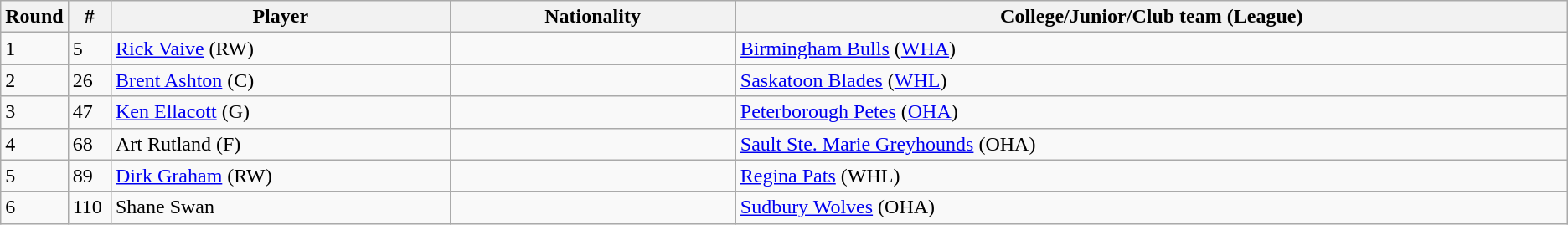<table class="wikitable">
<tr>
<th bgcolor="#DDDDFF" width="2.75%">Round</th>
<th bgcolor="#DDDDFF" width="2.75%">#</th>
<th bgcolor="#DDDDFF" width="22.0%">Player</th>
<th bgcolor="#DDDDFF" width="18.5%">Nationality</th>
<th bgcolor="#DDDDFF" width="100.0%">College/Junior/Club team (League)</th>
</tr>
<tr>
<td>1</td>
<td>5</td>
<td><a href='#'>Rick Vaive</a> (RW)</td>
<td></td>
<td><a href='#'>Birmingham Bulls</a> (<a href='#'>WHA</a>)</td>
</tr>
<tr>
<td>2</td>
<td>26</td>
<td><a href='#'>Brent Ashton</a> (C)</td>
<td></td>
<td><a href='#'>Saskatoon Blades</a> (<a href='#'>WHL</a>)</td>
</tr>
<tr>
<td>3</td>
<td>47</td>
<td><a href='#'>Ken Ellacott</a> (G)</td>
<td></td>
<td><a href='#'>Peterborough Petes</a> (<a href='#'>OHA</a>)</td>
</tr>
<tr>
<td>4</td>
<td>68</td>
<td>Art Rutland (F)</td>
<td></td>
<td><a href='#'>Sault Ste. Marie Greyhounds</a> (OHA)</td>
</tr>
<tr>
<td>5</td>
<td>89</td>
<td><a href='#'>Dirk Graham</a> (RW)</td>
<td></td>
<td><a href='#'>Regina Pats</a> (WHL)</td>
</tr>
<tr>
<td>6</td>
<td>110</td>
<td>Shane Swan</td>
<td></td>
<td><a href='#'>Sudbury Wolves</a> (OHA)</td>
</tr>
</table>
